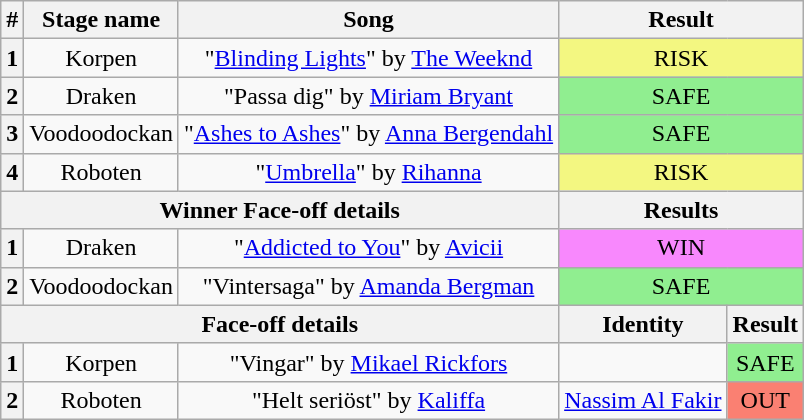<table class="wikitable plainrowheaders" style="text-align: center;">
<tr>
<th>#</th>
<th>Stage name</th>
<th>Song</th>
<th colspan=2>Result</th>
</tr>
<tr>
<th>1</th>
<td>Korpen</td>
<td>"<a href='#'>Blinding Lights</a>" by <a href='#'>The Weeknd</a></td>
<td colspan=2 bgcolor=#F3F781>RISK</td>
</tr>
<tr>
<th>2</th>
<td>Draken</td>
<td>"Passa dig" by <a href='#'>Miriam Bryant</a></td>
<td colspan=2 bgcolor=lightgreen>SAFE</td>
</tr>
<tr>
<th>3</th>
<td>Voodoodockan</td>
<td>"<a href='#'>Ashes to Ashes</a>" by <a href='#'>Anna Bergendahl</a></td>
<td colspan=2 bgcolor=lightgreen>SAFE</td>
</tr>
<tr>
<th>4</th>
<td>Roboten</td>
<td>"<a href='#'>Umbrella</a>" by <a href='#'>Rihanna</a></td>
<td colspan=2 bgcolor=#F3F781>RISK</td>
</tr>
<tr>
<th colspan="3">Winner Face-off details</th>
<th colspan=2>Results</th>
</tr>
<tr>
<th>1</th>
<td>Draken</td>
<td>"<a href='#'>Addicted to You</a>" by <a href='#'>Avicii</a></td>
<td colspan="2" bgcolor="F888FD">WIN</td>
</tr>
<tr>
<th>2</th>
<td>Voodoodockan</td>
<td>"Vintersaga" by <a href='#'>Amanda Bergman</a></td>
<td colspan="2" bgcolor=lightgreen>SAFE</td>
</tr>
<tr>
<th colspan="3">Face-off details</th>
<th>Identity</th>
<th>Result</th>
</tr>
<tr>
<th>1</th>
<td>Korpen</td>
<td>"Vingar" by <a href='#'>Mikael Rickfors</a></td>
<td></td>
<td bgcolor=lightgreen>SAFE</td>
</tr>
<tr>
<th>2</th>
<td>Roboten</td>
<td>"Helt seriöst" by <a href='#'>Kaliffa</a></td>
<td><a href='#'>Nassim Al Fakir</a></td>
<td bgcolor=salmon>OUT</td>
</tr>
</table>
